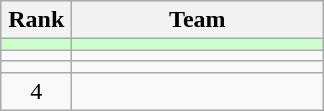<table class="wikitable" style="text-align:center;">
<tr>
<th width=40>Rank</th>
<th width=160>Team</th>
</tr>
<tr bgcolor=#ccffcc>
<td></td>
<td style="text-align:left;"></td>
</tr>
<tr>
<td></td>
<td style="text-align:left;"></td>
</tr>
<tr>
<td></td>
<td style="text-align:left;"></td>
</tr>
<tr>
<td>4</td>
<td style="text-align:left;"></td>
</tr>
</table>
